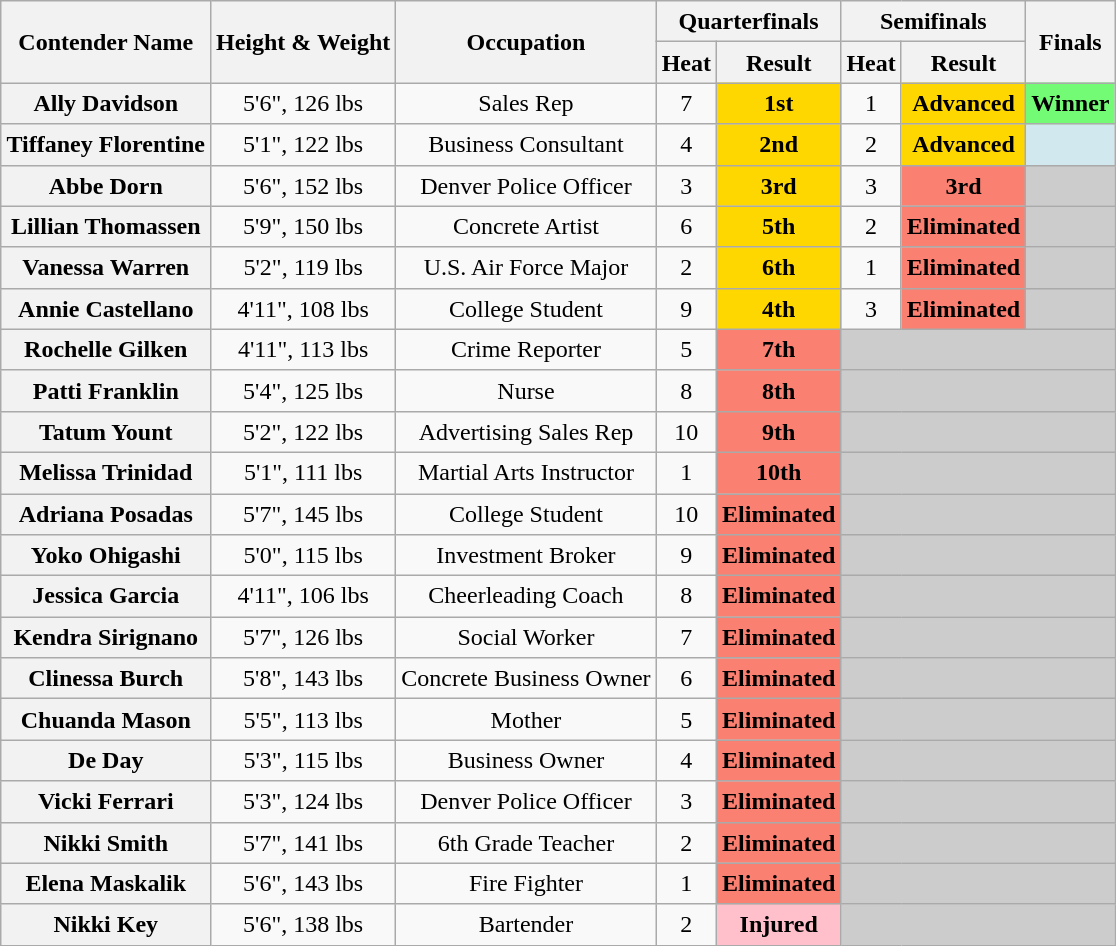<table class="wikitable sortable" style="text-align:center; line-height:20px; width:auto; margin:auto;" >
<tr>
<th scope="col" rowspan=2>Contender Name</th>
<th scope="col" rowspan=2>Height & Weight</th>
<th scope="col" rowspan=2>Occupation</th>
<th colspan=2>Quarterfinals</th>
<th colspan=2>Semifinals</th>
<th rowspan=2>Finals</th>
</tr>
<tr>
<th scope="col">Heat</th>
<th scope="col">Result</th>
<th scope="col">Heat</th>
<th scope="col">Result</th>
</tr>
<tr>
<th>Ally Davidson</th>
<td>5'6", 126 lbs</td>
<td>Sales Rep</td>
<td>7</td>
<td style="background:gold"><strong>1st</strong></td>
<td>1</td>
<td style="background:gold"><strong>Advanced</strong></td>
<td style="background:#73FB76"><strong>Winner</strong></td>
</tr>
<tr>
<th>Tiffaney Florentine</th>
<td>5'1", 122 lbs</td>
<td>Business Consultant</td>
<td>4</td>
<td style="background:gold"><strong>2nd</strong></td>
<td>2</td>
<td style="background:gold"><strong>Advanced</strong></td>
<td style="background:#D1E8EF"><strong></strong></td>
</tr>
<tr>
<th>Abbe Dorn</th>
<td>5'6", 152 lbs</td>
<td>Denver Police Officer</td>
<td>3</td>
<td style="background:gold"><strong>3rd</strong></td>
<td>3</td>
<td style="background:salmon"><strong>3rd</strong></td>
<td colspan=1 style="background:#ccc"></td>
</tr>
<tr>
<th>Lillian Thomassen</th>
<td>5'9", 150 lbs</td>
<td>Concrete Artist</td>
<td>6</td>
<td style="background:gold"><strong>5th</strong></td>
<td>2</td>
<td style="background:salmon"><strong>Eliminated</strong></td>
<td colspan=1 style="background:#ccc"></td>
</tr>
<tr>
<th>Vanessa Warren</th>
<td>5'2", 119 lbs</td>
<td>U.S. Air Force Major</td>
<td>2</td>
<td style="background:gold"><strong>6th</strong></td>
<td>1</td>
<td style="background:salmon"><strong>Eliminated</strong></td>
<td colspan=1 style="background:#ccc"></td>
</tr>
<tr>
<th>Annie Castellano</th>
<td>4'11", 108 lbs</td>
<td>College Student</td>
<td>9</td>
<td style="background:gold"><strong>4th</strong></td>
<td>3</td>
<td style="background:salmon"><strong>Eliminated</strong></td>
<td colspan=1 style="background:#ccc"></td>
</tr>
<tr>
<th>Rochelle Gilken</th>
<td>4'11", 113 lbs</td>
<td>Crime Reporter</td>
<td>5</td>
<td style="background:salmon"><strong>7th</strong></td>
<td colspan=3 style="background:#ccc"></td>
</tr>
<tr>
<th>Patti Franklin</th>
<td>5'4", 125 lbs</td>
<td>Nurse</td>
<td>8</td>
<td style="background:salmon"><strong>8th</strong></td>
<td colspan=3 style="background:#ccc"></td>
</tr>
<tr>
<th>Tatum Yount</th>
<td>5'2", 122 lbs</td>
<td>Advertising Sales Rep</td>
<td>10</td>
<td style="background:salmon"><strong>9th</strong></td>
<td colspan=3 style="background:#ccc"></td>
</tr>
<tr>
<th>Melissa Trinidad</th>
<td>5'1", 111 lbs</td>
<td>Martial Arts Instructor</td>
<td>1</td>
<td style="background:salmon"><strong>10th</strong></td>
<td colspan=3 style="background:#ccc"></td>
</tr>
<tr>
<th>Adriana Posadas</th>
<td>5'7", 145 lbs</td>
<td>College Student</td>
<td>10</td>
<td style="background:salmon"><strong>Eliminated</strong></td>
<td colspan=3 style="background:#ccc"></td>
</tr>
<tr>
<th>Yoko Ohigashi</th>
<td>5'0", 115 lbs</td>
<td>Investment Broker</td>
<td>9</td>
<td style="background:salmon"><strong>Eliminated</strong></td>
<td colspan=3 style="background:#ccc"></td>
</tr>
<tr>
<th>Jessica Garcia</th>
<td>4'11", 106 lbs</td>
<td>Cheerleading Coach</td>
<td>8</td>
<td style="background:salmon"><strong>Eliminated</strong></td>
<td colspan=3 style="background:#ccc"></td>
</tr>
<tr>
<th>Kendra Sirignano</th>
<td>5'7", 126 lbs</td>
<td>Social Worker</td>
<td>7</td>
<td style="background:salmon"><strong>Eliminated</strong></td>
<td colspan=3 style="background:#ccc"></td>
</tr>
<tr>
<th>Clinessa Burch</th>
<td>5'8", 143 lbs</td>
<td>Concrete Business Owner</td>
<td>6</td>
<td style="background:salmon"><strong>Eliminated</strong></td>
<td colspan=3 style="background:#ccc"></td>
</tr>
<tr>
<th>Chuanda Mason</th>
<td>5'5", 113 lbs</td>
<td>Mother</td>
<td>5</td>
<td style="background:salmon"><strong>Eliminated</strong></td>
<td colspan=3 style="background:#ccc"></td>
</tr>
<tr>
<th>De Day</th>
<td>5'3", 115 lbs</td>
<td>Business Owner</td>
<td>4</td>
<td style="background:salmon"><strong>Eliminated</strong></td>
<td colspan=3 style="background:#ccc"></td>
</tr>
<tr>
<th>Vicki Ferrari</th>
<td>5'3", 124 lbs</td>
<td>Denver Police Officer</td>
<td>3</td>
<td style="background:salmon;"><strong>Eliminated</strong></td>
<td colspan=3 style="background:#ccc"></td>
</tr>
<tr>
<th>Nikki Smith</th>
<td>5'7", 141 lbs</td>
<td>6th Grade Teacher</td>
<td>2</td>
<td style="background:salmon;"><strong>Eliminated</strong></td>
<td colspan=3 style="background:#ccc"></td>
</tr>
<tr>
<th>Elena Maskalik</th>
<td>5'6", 143 lbs</td>
<td>Fire Fighter</td>
<td>1</td>
<td style="background:salmon;"><strong>Eliminated</strong></td>
<td colspan=3 style="background:#ccc"></td>
</tr>
<tr>
<th>Nikki Key</th>
<td>5'6", 138 lbs</td>
<td>Bartender</td>
<td>2</td>
<td style="background:pink;"><strong>Injured</strong></td>
<td colspan=3 style="background:#ccc"></td>
</tr>
</table>
